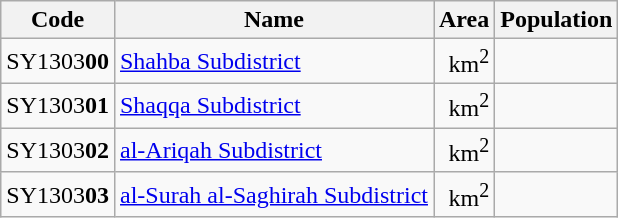<table class="wikitable sortable">
<tr>
<th>Code</th>
<th>Name</th>
<th>Area</th>
<th>Population</th>
</tr>
<tr>
<td>SY1303<strong>00</strong></td>
<td><a href='#'>Shahba Subdistrict</a></td>
<td align=right> km<sup>2</sup></td>
<td align="right"></td>
</tr>
<tr>
<td>SY1303<strong>01</strong></td>
<td><a href='#'>Shaqqa Subdistrict</a></td>
<td align="right"> km<sup>2</sup></td>
<td align="right"></td>
</tr>
<tr>
<td>SY1303<strong>02</strong></td>
<td><a href='#'>al-Ariqah Subdistrict</a></td>
<td align="right"> km<sup>2</sup></td>
<td align="right"></td>
</tr>
<tr>
<td>SY1303<strong>03</strong></td>
<td><a href='#'>al-Surah al-Saghirah Subdistrict</a></td>
<td align="right"> km<sup>2</sup></td>
<td align="right"></td>
</tr>
</table>
